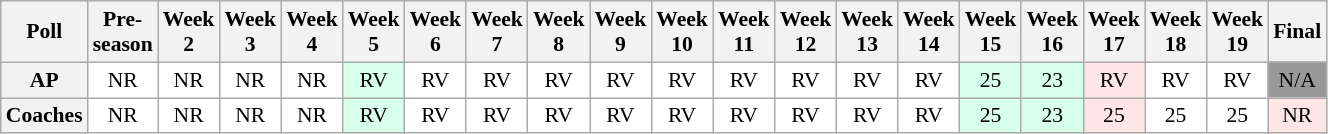<table class="wikitable" style="white-space:nowrap;font-size:90%">
<tr>
<th>Poll</th>
<th>Pre-<br>season</th>
<th>Week<br>2</th>
<th>Week<br>3</th>
<th>Week<br>4</th>
<th>Week<br>5</th>
<th>Week<br>6</th>
<th>Week<br>7</th>
<th>Week<br>8</th>
<th>Week<br>9</th>
<th>Week<br>10</th>
<th>Week<br>11</th>
<th>Week<br>12</th>
<th>Week<br>13</th>
<th>Week<br>14</th>
<th>Week<br>15</th>
<th>Week<br>16</th>
<th>Week<br>17</th>
<th>Week<br>18</th>
<th>Week<br>19</th>
<th>Final</th>
</tr>
<tr style="text-align:center;">
<th>AP</th>
<td style="background:#FFF;">NR</td>
<td style="background:#FFF;">NR</td>
<td style="background:#FFF;">NR</td>
<td style="background:#FFF;">NR</td>
<td style="background:#D8FFEB;">RV</td>
<td style="background:#FFF;">RV</td>
<td style="background:#FFF;">RV</td>
<td style="background:#FFF;">RV</td>
<td style="background:#FFF;">RV</td>
<td style="background:#FFF;">RV</td>
<td style="background:#FFF;">RV</td>
<td style="background:#FFF;">RV</td>
<td style="background:#FFF;">RV</td>
<td style="background:#FFF;">RV</td>
<td style="background:#D8FFEB;">25</td>
<td style="background:#D8FFEB;">23</td>
<td style="background:#FFE6E6;">RV</td>
<td style="background:#FFF;">RV</td>
<td style="background:#FFF;">RV</td>
<td style="background:#999;">N/A</td>
</tr>
<tr style="text-align:center;">
<th>Coaches</th>
<td style="background:#FFF;">NR</td>
<td style="background:#FFF;">NR</td>
<td style="background:#FFF;">NR</td>
<td style="background:#FFF;">NR</td>
<td style="background:#D8FFEB;">RV</td>
<td style="background:#FFF;">RV</td>
<td style="background:#FFF;">RV</td>
<td style="background:#FFF;">RV</td>
<td style="background:#FFF;">RV</td>
<td style="background:#FFF;">RV</td>
<td style="background:#FFF;">RV</td>
<td style="background:#FFF;">RV</td>
<td style="background:#FFF;">RV</td>
<td style="background:#FFF;">RV</td>
<td style="background:#D8FFEB;">25</td>
<td style="background:#D8FFEB;">23</td>
<td style="background:#FFE6E6;">25</td>
<td style="background:#FFF;">25</td>
<td style="background:#FFF;">25</td>
<td style="background:#FFE6E6;">NR</td>
</tr>
</table>
